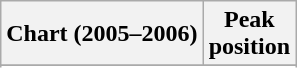<table class="wikitable sortable plainrowheaders">
<tr>
<th>Chart (2005–2006)</th>
<th>Peak<br>position</th>
</tr>
<tr>
</tr>
<tr>
</tr>
</table>
